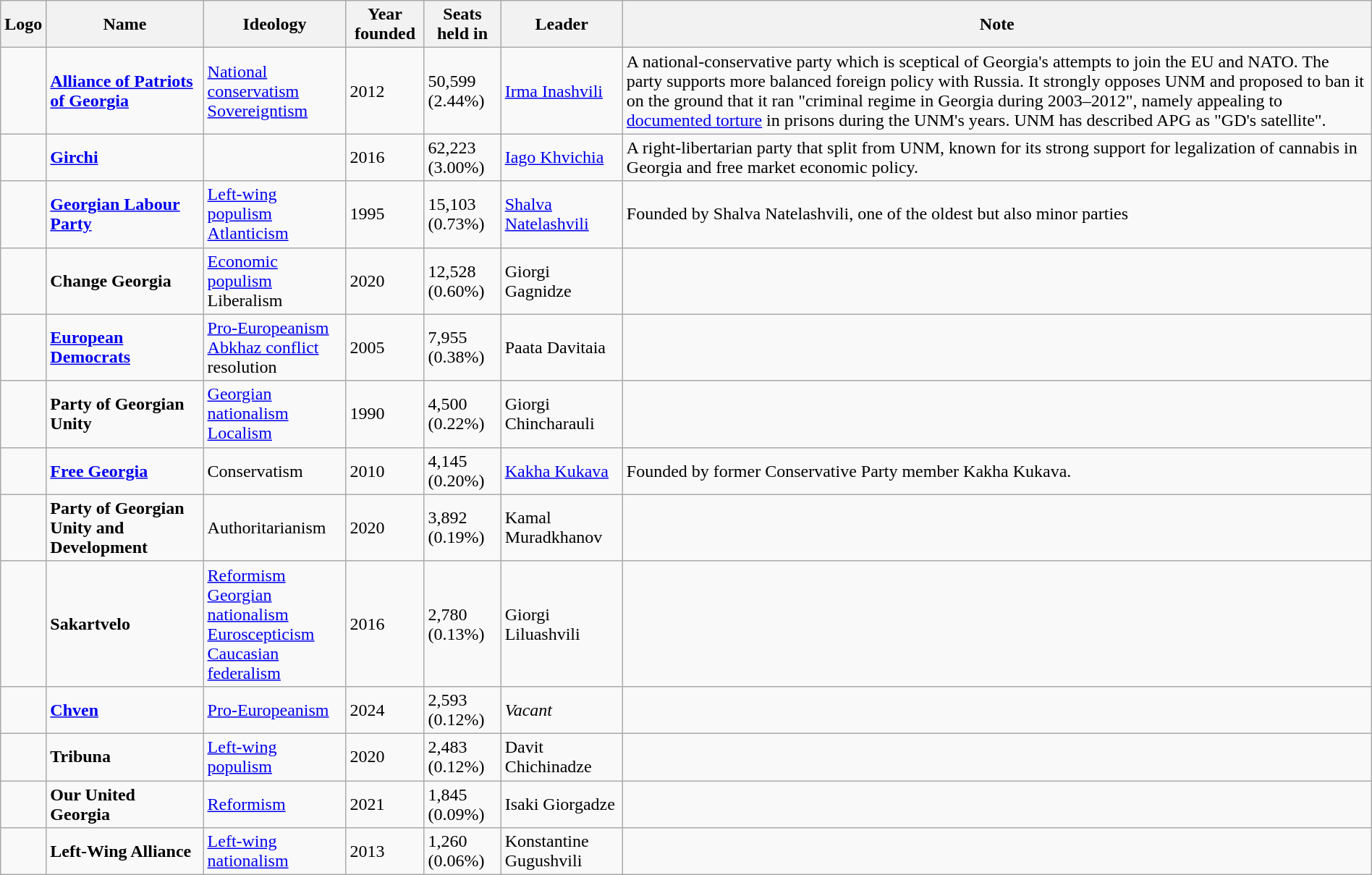<table class="wikitable" style="margin:1em auto;">
<tr>
<th>Logo</th>
<th>Name</th>
<th>Ideology</th>
<th>Year founded</th>
<th>Seats held in</th>
<th>Leader</th>
<th>Note</th>
</tr>
<tr>
<td></td>
<td><strong><a href='#'>Alliance of Patriots of Georgia</a></strong></td>
<td><a href='#'>National conservatism</a><br><a href='#'>Sovereigntism</a></td>
<td>2012</td>
<td>50,599 (2.44%)</td>
<td><a href='#'>Irma Inashvili</a></td>
<td>A national-conservative party which is sceptical of Georgia's attempts to join the EU and NATO. The party supports more balanced foreign policy with Russia. It strongly opposes UNM and proposed to ban it on the ground that it ran "criminal regime in Georgia during 2003–2012", namely appealing to <a href='#'>documented torture</a> in prisons during the UNM's years. UNM has described APG as "GD's satellite".</td>
</tr>
<tr>
<td></td>
<td><strong><a href='#'>Girchi</a></strong></td>
<td></td>
<td>2016</td>
<td>62,223 (3.00%)</td>
<td><a href='#'>Iago Khvichia</a></td>
<td>A right-libertarian party that split from UNM, known for its strong support for legalization of cannabis in Georgia and free market economic policy.</td>
</tr>
<tr>
<td></td>
<td><strong><a href='#'>Georgian Labour Party</a></strong></td>
<td><a href='#'>Left-wing populism</a><br><a href='#'>Atlanticism</a></td>
<td>1995</td>
<td>15,103 (0.73%)</td>
<td><a href='#'>Shalva Natelashvili</a></td>
<td>Founded by Shalva Natelashvili, one of the oldest but also minor parties</td>
</tr>
<tr>
<td></td>
<td><strong>Change Georgia</strong></td>
<td><a href='#'>Economic populism</a><br>Liberalism</td>
<td>2020</td>
<td>12,528 (0.60%)</td>
<td>Giorgi Gagnidze</td>
<td></td>
</tr>
<tr>
<td></td>
<td><strong><a href='#'>European Democrats</a></strong></td>
<td><a href='#'>Pro-Europeanism</a><br><a href='#'>Abkhaz conflict</a> resolution</td>
<td>2005</td>
<td>7,955 (0.38%)</td>
<td>Paata Davitaia</td>
<td></td>
</tr>
<tr>
<td></td>
<td><strong>Party of Georgian Unity</strong></td>
<td><a href='#'>Georgian nationalism</a><br><a href='#'>Localism</a></td>
<td>1990</td>
<td>4,500 (0.22%)</td>
<td>Giorgi Chincharauli</td>
<td></td>
</tr>
<tr>
<td></td>
<td><strong><a href='#'>Free Georgia</a></strong></td>
<td>Conservatism</td>
<td>2010</td>
<td>4,145 (0.20%)</td>
<td><a href='#'>Kakha Kukava</a></td>
<td>Founded by former Conservative Party member Kakha Kukava.</td>
</tr>
<tr>
<td></td>
<td><strong>Party of Georgian Unity and Development</strong></td>
<td>Authoritarianism</td>
<td>2020</td>
<td>3,892 (0.19%)</td>
<td>Kamal Muradkhanov</td>
<td></td>
</tr>
<tr>
<td></td>
<td><strong>Sakartvelo</strong></td>
<td><a href='#'>Reformism</a><br><a href='#'>Georgian nationalism</a><br><a href='#'>Euroscepticism</a><br><a href='#'>Caucasian federalism</a></td>
<td>2016</td>
<td>2,780 (0.13%)</td>
<td>Giorgi Liluashvili</td>
<td></td>
</tr>
<tr>
<td></td>
<td><strong><a href='#'>Chven</a></strong></td>
<td><a href='#'>Pro-Europeanism</a></td>
<td>2024</td>
<td>2,593 (0.12%)</td>
<td><em>Vacant</em></td>
<td></td>
</tr>
<tr>
<td></td>
<td><strong>Tribuna</strong></td>
<td><a href='#'>Left-wing populism</a></td>
<td>2020</td>
<td>2,483 (0.12%)</td>
<td>Davit Chichinadze</td>
<td></td>
</tr>
<tr>
<td></td>
<td><strong>Our United Georgia</strong></td>
<td><a href='#'>Reformism</a></td>
<td>2021</td>
<td>1,845 (0.09%)</td>
<td>Isaki Giorgadze</td>
<td></td>
</tr>
<tr>
<td></td>
<td><strong>Left-Wing Alliance</strong></td>
<td><a href='#'>Left-wing nationalism</a></td>
<td>2013</td>
<td>1,260 (0.06%)</td>
<td>Konstantine Gugushvili</td>
<td></td>
</tr>
</table>
